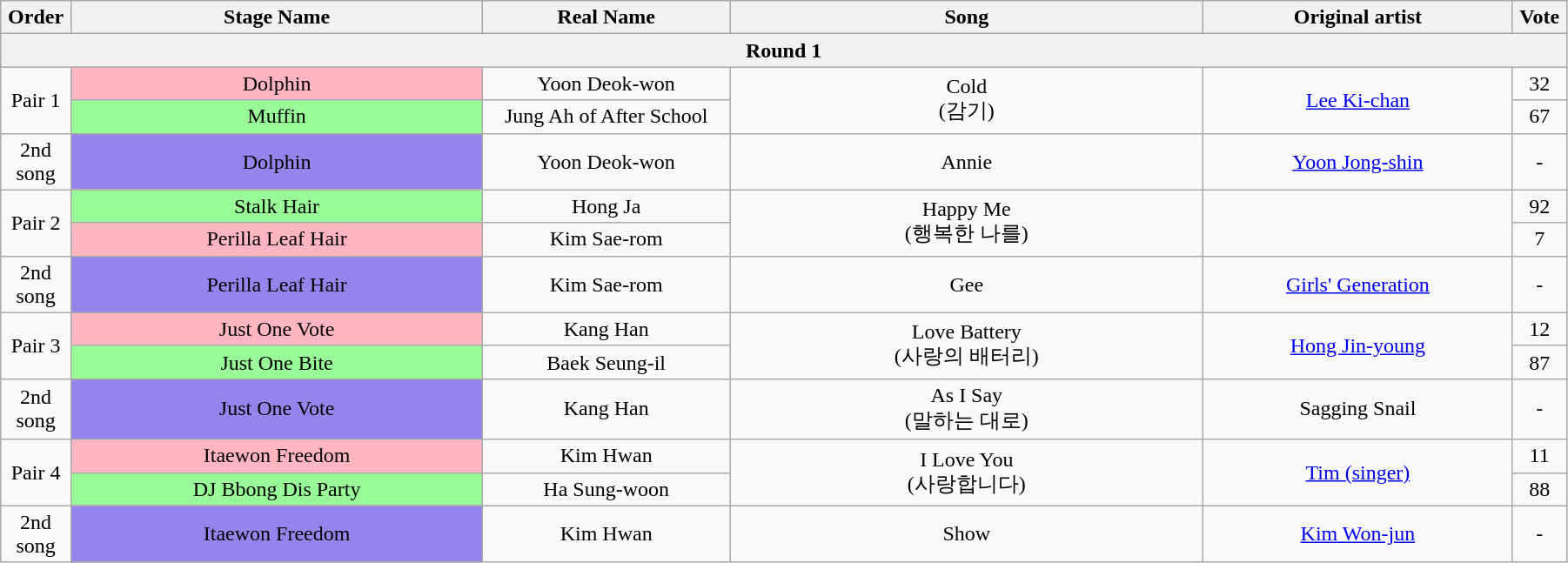<table class="wikitable" style="text-align:center; width:95%;">
<tr>
<th style="width:1%;">Order</th>
<th style="width:20%;">Stage Name</th>
<th style="width:12%;">Real Name</th>
<th style="width:23%;">Song</th>
<th style="width:15%;">Original artist</th>
<th style="width:1%;">Vote</th>
</tr>
<tr>
<th colspan=6>Round 1</th>
</tr>
<tr>
<td rowspan=2>Pair 1</td>
<td bgcolor="lightpink">Dolphin</td>
<td>Yoon Deok-won</td>
<td rowspan=2>Cold<br>(감기)</td>
<td rowspan=2><a href='#'>Lee Ki-chan</a></td>
<td>32</td>
</tr>
<tr>
<td bgcolor="palegreen">Muffin</td>
<td>Jung Ah of After School</td>
<td>67</td>
</tr>
<tr>
<td>2nd song</td>
<td bgcolor="#9683EC">Dolphin</td>
<td>Yoon Deok-won</td>
<td>Annie</td>
<td><a href='#'>Yoon Jong-shin</a></td>
<td>-</td>
</tr>
<tr>
<td rowspan=2>Pair 2</td>
<td bgcolor="palegreen">Stalk Hair</td>
<td>Hong Ja</td>
<td rowspan=2>Happy Me<br>(행복한 나를)</td>
<td rowspan=2></td>
<td>92</td>
</tr>
<tr>
<td bgcolor="lightpink">Perilla Leaf Hair</td>
<td>Kim Sae-rom</td>
<td>7</td>
</tr>
<tr>
<td>2nd song</td>
<td bgcolor="#9683EC">Perilla Leaf Hair</td>
<td>Kim Sae-rom</td>
<td>Gee</td>
<td><a href='#'>Girls' Generation</a></td>
<td>-</td>
</tr>
<tr>
<td rowspan=2>Pair 3</td>
<td bgcolor="lightpink">Just One Vote</td>
<td>Kang Han</td>
<td rowspan=2>Love Battery<br>(사랑의 배터리)</td>
<td rowspan=2><a href='#'>Hong Jin-young</a></td>
<td>12</td>
</tr>
<tr>
<td bgcolor="palegreen">Just One Bite</td>
<td>Baek Seung-il</td>
<td>87</td>
</tr>
<tr>
<td>2nd song</td>
<td bgcolor="#9683EC">Just One Vote</td>
<td>Kang Han</td>
<td>As I Say<br>(말하는 대로)</td>
<td>Sagging Snail</td>
<td>-</td>
</tr>
<tr>
<td rowspan=2>Pair 4</td>
<td bgcolor="lightpink">Itaewon Freedom</td>
<td>Kim Hwan</td>
<td rowspan=2>I Love You<br>(사랑합니다)</td>
<td rowspan=2><a href='#'>Tim (singer)</a></td>
<td>11</td>
</tr>
<tr>
<td bgcolor="palegreen">DJ Bbong Dis Party</td>
<td>Ha Sung-woon</td>
<td>88</td>
</tr>
<tr>
<td>2nd song</td>
<td bgcolor="#9683EC">Itaewon Freedom</td>
<td>Kim Hwan</td>
<td>Show</td>
<td><a href='#'>Kim Won-jun</a></td>
<td>-</td>
</tr>
</table>
